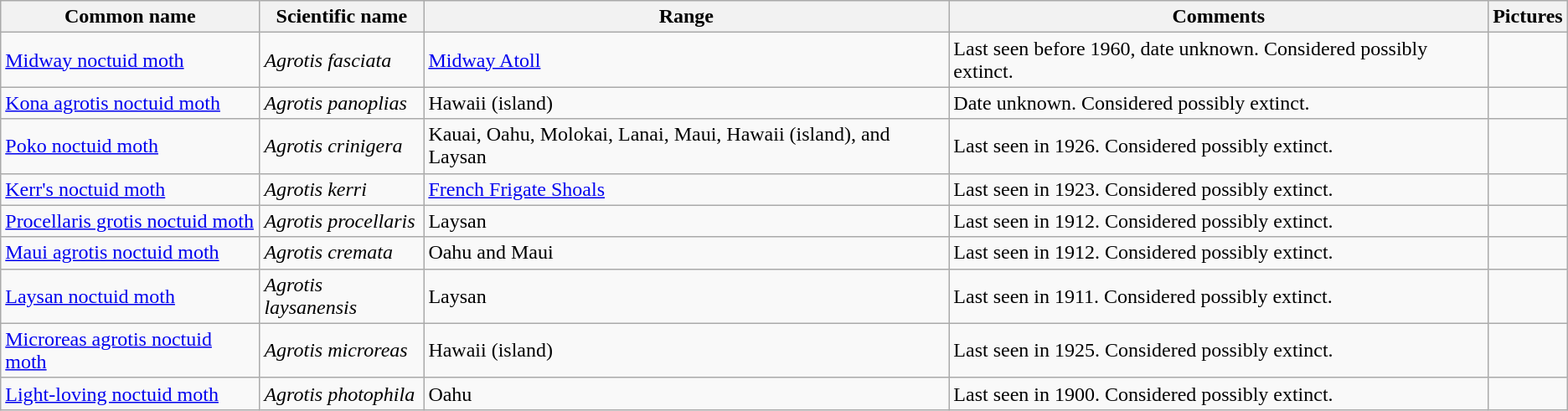<table class="wikitable">
<tr>
<th>Common name</th>
<th>Scientific name</th>
<th>Range</th>
<th class="unsortable">Comments</th>
<th class="unsortable">Pictures</th>
</tr>
<tr>
<td><a href='#'>Midway noctuid moth</a></td>
<td><em>Agrotis fasciata</em></td>
<td><a href='#'>Midway Atoll</a></td>
<td>Last seen before 1960, date unknown. Considered possibly extinct.</td>
<td></td>
</tr>
<tr>
<td><a href='#'>Kona agrotis noctuid moth</a></td>
<td><em>Agrotis panoplias</em></td>
<td>Hawaii (island)</td>
<td>Date unknown. Considered possibly extinct.</td>
<td></td>
</tr>
<tr>
<td><a href='#'>Poko noctuid moth</a></td>
<td><em>Agrotis crinigera</em></td>
<td>Kauai, Oahu, Molokai, Lanai, Maui, Hawaii (island), and Laysan</td>
<td>Last seen in 1926. Considered possibly extinct.</td>
<td></td>
</tr>
<tr>
<td><a href='#'>Kerr's noctuid moth</a></td>
<td><em>Agrotis kerri</em></td>
<td><a href='#'>French Frigate Shoals</a></td>
<td>Last seen in 1923. Considered possibly extinct.</td>
<td></td>
</tr>
<tr>
<td><a href='#'>Procellaris grotis noctuid moth</a></td>
<td><em>Agrotis procellaris</em></td>
<td>Laysan</td>
<td>Last seen in 1912. Considered possibly extinct.</td>
<td></td>
</tr>
<tr>
<td><a href='#'>Maui agrotis noctuid moth</a></td>
<td><em>Agrotis cremata</em></td>
<td>Oahu and Maui</td>
<td>Last seen in 1912. Considered possibly extinct.</td>
<td></td>
</tr>
<tr>
<td><a href='#'>Laysan noctuid moth</a></td>
<td><em>Agrotis laysanensis</em></td>
<td>Laysan</td>
<td>Last seen in 1911. Considered possibly extinct.</td>
<td></td>
</tr>
<tr>
<td><a href='#'>Microreas agrotis noctuid moth</a></td>
<td><em>Agrotis microreas</em></td>
<td>Hawaii (island)</td>
<td>Last seen in 1925. Considered possibly extinct.</td>
<td></td>
</tr>
<tr>
<td><a href='#'>Light-loving noctuid moth</a></td>
<td><em>Agrotis photophila</em></td>
<td>Oahu</td>
<td>Last seen in 1900. Considered possibly extinct.</td>
<td></td>
</tr>
</table>
